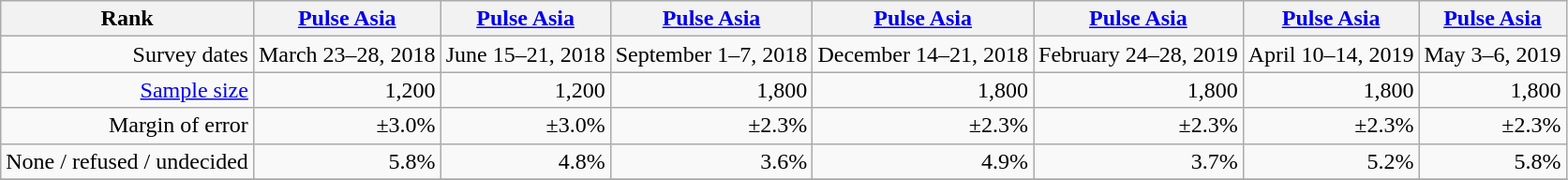<table class=wikitable style="text-align:right;">
<tr>
<th>Rank</th>
<th><a href='#'>Pulse Asia</a></th>
<th><a href='#'>Pulse Asia</a></th>
<th><a href='#'>Pulse Asia</a></th>
<th><a href='#'>Pulse Asia</a></th>
<th><a href='#'>Pulse Asia</a></th>
<th><a href='#'>Pulse Asia</a></th>
<th><a href='#'>Pulse Asia</a></th>
</tr>
<tr>
<td>Survey dates</td>
<td>March 23–28, 2018</td>
<td>June 15–21, 2018</td>
<td>September 1–7, 2018</td>
<td>December 14–21, 2018</td>
<td>February 24–28, 2019</td>
<td>April 10–14, 2019</td>
<td>May 3–6, 2019</td>
</tr>
<tr>
<td><a href='#'>Sample size</a></td>
<td>1,200</td>
<td>1,200</td>
<td>1,800</td>
<td>1,800</td>
<td>1,800</td>
<td>1,800</td>
<td>1,800</td>
</tr>
<tr>
<td>Margin of error</td>
<td>±3.0%</td>
<td>±3.0%</td>
<td>±2.3%</td>
<td>±2.3%</td>
<td>±2.3%</td>
<td>±2.3%</td>
<td>±2.3%</td>
</tr>
<tr>
<td>None / refused / undecided</td>
<td>5.8%</td>
<td>4.8%</td>
<td>3.6%</td>
<td>4.9%</td>
<td>3.7%</td>
<td>5.2%</td>
<td>5.8%</td>
</tr>
<tr>
</tr>
</table>
